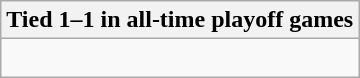<table class="wikitable collapsible collapsed">
<tr>
<th>Tied 1–1 in all-time playoff games</th>
</tr>
<tr>
<td><br>
</td>
</tr>
</table>
